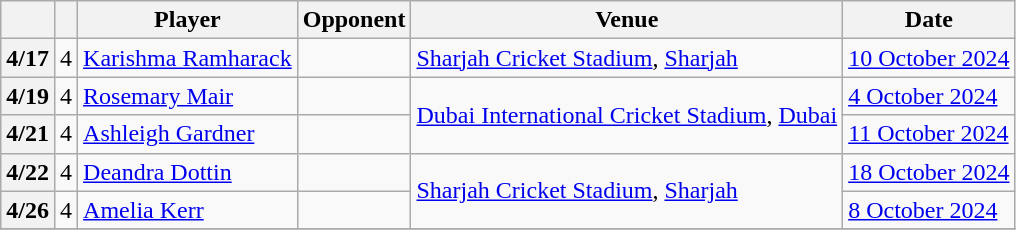<table class="wikitable sortable" style="text-align:left;">
<tr>
<th scope=col></th>
<th scope=col></th>
<th scope=col>Player</th>
<th scope=col>Opponent</th>
<th scope=col>Venue</th>
<th scope=col data-sort-type=date>Date</th>
</tr>
<tr>
<th>4/17</th>
<td>4</td>
<td> <a href='#'>Karishma Ramharack</a></td>
<td></td>
<td><a href='#'>Sharjah Cricket Stadium</a>, <a href='#'>Sharjah</a></td>
<td><a href='#'>10 October 2024</a></td>
</tr>
<tr>
<th>4/19</th>
<td>4</td>
<td> <a href='#'>Rosemary Mair</a></td>
<td></td>
<td rowspan=2><a href='#'>Dubai International Cricket Stadium</a>, <a href='#'>Dubai</a></td>
<td><a href='#'>4 October 2024</a></td>
</tr>
<tr>
<th>4/21</th>
<td>4</td>
<td> <a href='#'>Ashleigh Gardner</a></td>
<td></td>
<td><a href='#'>11 October 2024</a></td>
</tr>
<tr>
<th>4/22</th>
<td>4</td>
<td> <a href='#'>Deandra Dottin</a></td>
<td></td>
<td rowspan=2><a href='#'>Sharjah Cricket Stadium</a>, <a href='#'>Sharjah</a></td>
<td><a href='#'>18 October 2024</a></td>
</tr>
<tr>
<th>4/26</th>
<td>4</td>
<td> <a href='#'>Amelia Kerr</a></td>
<td></td>
<td><a href='#'>8 October 2024</a></td>
</tr>
<tr>
</tr>
</table>
